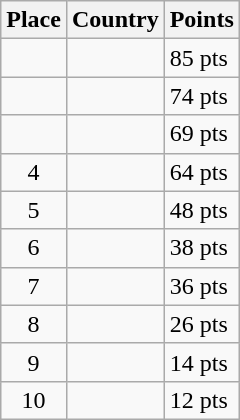<table class=wikitable>
<tr>
<th>Place</th>
<th>Country</th>
<th>Points</th>
</tr>
<tr>
<td align=center></td>
<td></td>
<td>85 pts</td>
</tr>
<tr>
<td align=center></td>
<td></td>
<td>74 pts</td>
</tr>
<tr>
<td align=center></td>
<td></td>
<td>69 pts</td>
</tr>
<tr>
<td align=center>4</td>
<td></td>
<td>64 pts</td>
</tr>
<tr>
<td align=center>5</td>
<td></td>
<td>48 pts</td>
</tr>
<tr>
<td align=center>6</td>
<td></td>
<td>38 pts</td>
</tr>
<tr>
<td align=center>7</td>
<td></td>
<td>36 pts</td>
</tr>
<tr>
<td align=center>8</td>
<td></td>
<td>26 pts</td>
</tr>
<tr>
<td align=center>9</td>
<td></td>
<td>14 pts</td>
</tr>
<tr>
<td align=center>10</td>
<td></td>
<td>12 pts</td>
</tr>
</table>
